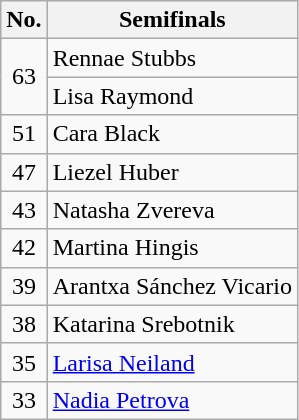<table class="wikitable nowrap" style="text-align:center; display:inline-table">
<tr>
<th scope="col">No.</th>
<th scope="col">Semifinals</th>
</tr>
<tr>
<td rowspan="2">63</td>
<td style="text-align:left"> Rennae Stubbs</td>
</tr>
<tr>
<td style="text-align:left"> Lisa Raymond</td>
</tr>
<tr>
<td>51</td>
<td style="text-align:left"> Cara Black</td>
</tr>
<tr>
<td>47</td>
<td style="text-align:left"> Liezel Huber</td>
</tr>
<tr>
<td>43</td>
<td style="text-align:left"> Natasha Zvereva</td>
</tr>
<tr>
<td>42</td>
<td style="text-align:left"> Martina Hingis</td>
</tr>
<tr>
<td>39</td>
<td style="text-align:left"> Arantxa Sánchez Vicario</td>
</tr>
<tr>
<td>38</td>
<td style="text-align:left"> Katarina Srebotnik</td>
</tr>
<tr>
<td>35</td>
<td style="text-align:left"> <a href='#'>Larisa Neiland</a></td>
</tr>
<tr>
<td>33</td>
<td style="text-align:left"> <a href='#'>Nadia Petrova</a></td>
</tr>
</table>
